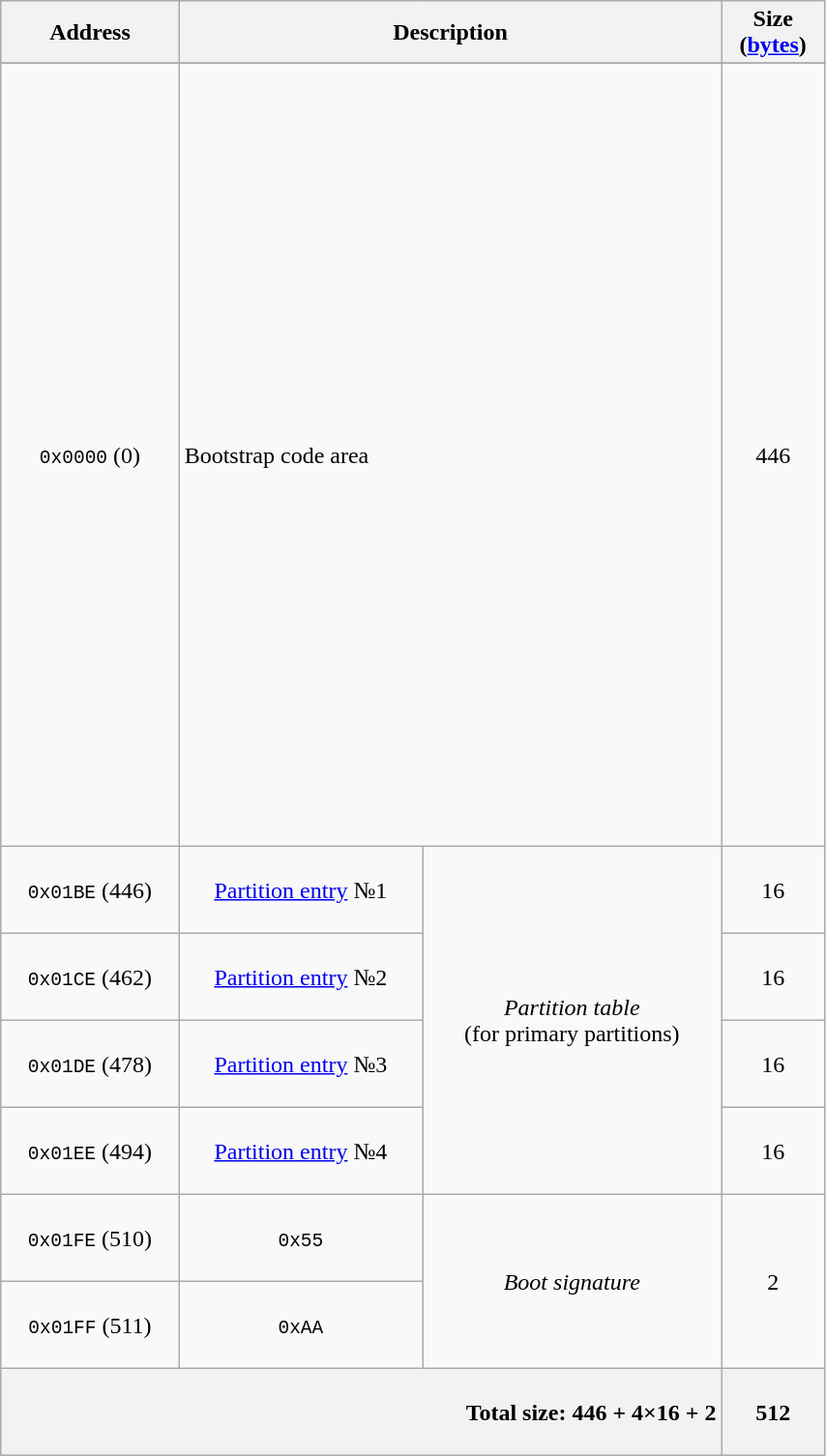<table class="wikitable" style="float:left; width:45%; margin:1em;">
<tr>
<th>Address</th>
<th style="vertical-align:middle" colspan="2">Description</th>
<th style="vertical-align:middle">Size<br>(<a href='#'>bytes</a>)</th>
</tr>
<tr>
</tr>
<tr style="height:540px">
<td style="text-align:center"><code>0x0000</code> (0)</td>
<td colspan="2">Bootstrap code area</td>
<td style="text-align:center">446</td>
</tr>
<tr style="height:60px">
<td style="text-align:center"><code>0x01BE</code> (446)</td>
<td style="text-align:center"><a href='#'>Partition entry</a> №1</td>
<td rowspan="4" style="vertical-align:middle; text-align:center"><em>Partition table</em><br>(for primary partitions)</td>
<td style="text-align:center">16</td>
</tr>
<tr style="height:60px">
<td style="text-align:center"><code>0x01CE</code> (462)</td>
<td style="text-align:center"><a href='#'>Partition entry</a> №2</td>
<td style="text-align:center">16</td>
</tr>
<tr style="height:60px">
<td style="text-align:center"><code>0x01DE</code> (478)</td>
<td style="text-align:center"><a href='#'>Partition entry</a> №3</td>
<td style="text-align:center">16</td>
</tr>
<tr style="height:60px">
<td style="text-align:center"><code>0x01EE</code> (494)</td>
<td style="text-align:center"><a href='#'>Partition entry</a> №4</td>
<td style="text-align:center">16</td>
</tr>
<tr style="height:60px">
<td style="text-align:center"><code>0x01FE</code> (510)</td>
<td style="text-align:center"><code>0x55</code></td>
<td rowspan="2" style="vertical-align:middle; text-align:center"><em>Boot signature</em></td>
<td rowspan="2" style="text-align:center">2</td>
</tr>
<tr style="height:60px">
<td style="text-align:center"><code>0x01FF</code> (511)</td>
<td style="text-align:center"><code>0xAA</code></td>
</tr>
<tr style="height:60px">
<th colspan="3" style="text-align:right;">Total size: 446 + 4×16 + 2</th>
<th style="text-align:center">512</th>
</tr>
</table>
